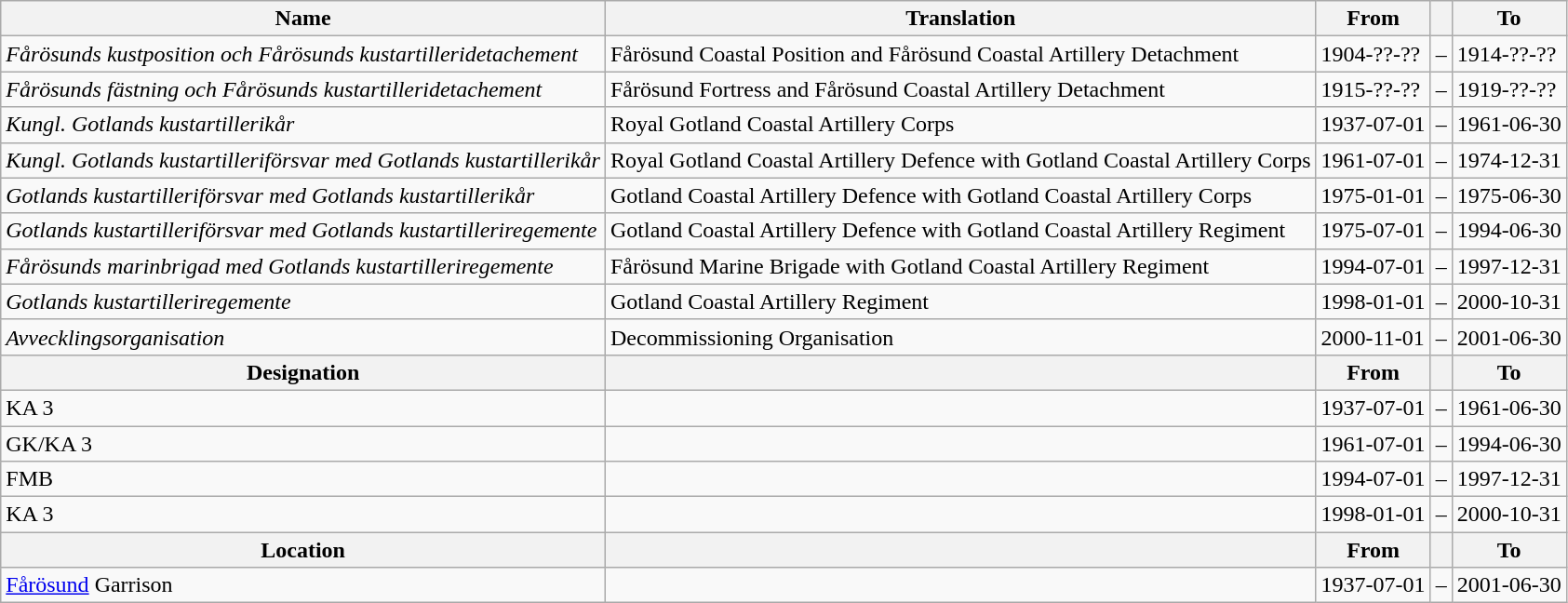<table class="wikitable">
<tr>
<th style="font-weight:bold;">Name</th>
<th style="font-weight:bold;">Translation</th>
<th style="text-align: center; font-weight:bold;">From</th>
<th></th>
<th style="text-align: center; font-weight:bold;">To</th>
</tr>
<tr>
<td style="font-style:italic;">Fårösunds kustposition och Fårösunds kustartilleridetachement</td>
<td>Fårösund Coastal Position and Fårösund Coastal Artillery Detachment</td>
<td>1904-??-??</td>
<td>–</td>
<td>1914-??-??</td>
</tr>
<tr>
<td style="font-style:italic;">Fårösunds fästning och Fårösunds kustartilleridetachement</td>
<td>Fårösund Fortress and Fårösund Coastal Artillery Detachment</td>
<td>1915-??-??</td>
<td>–</td>
<td>1919-??-??</td>
</tr>
<tr>
<td style="font-style:italic;">Kungl. Gotlands kustartillerikår</td>
<td>Royal Gotland Coastal Artillery Corps</td>
<td>1937-07-01</td>
<td>–</td>
<td>1961-06-30</td>
</tr>
<tr>
<td style="font-style:italic;">Kungl. Gotlands kustartilleriförsvar med Gotlands kustartillerikår</td>
<td>Royal Gotland Coastal Artillery Defence with Gotland Coastal Artillery Corps</td>
<td>1961-07-01</td>
<td>–</td>
<td>1974-12-31</td>
</tr>
<tr>
<td style="font-style:italic;">Gotlands kustartilleriförsvar med Gotlands kustartillerikår</td>
<td>Gotland Coastal Artillery Defence with Gotland Coastal Artillery Corps</td>
<td>1975-01-01</td>
<td>–</td>
<td>1975-06-30</td>
</tr>
<tr>
<td style="font-style:italic;">Gotlands kustartilleriförsvar med Gotlands kustartilleriregemente</td>
<td>Gotland Coastal Artillery Defence with Gotland Coastal Artillery Regiment</td>
<td>1975-07-01</td>
<td>–</td>
<td>1994-06-30</td>
</tr>
<tr>
<td style="font-style:italic;">Fårösunds marinbrigad med Gotlands kustartilleriregemente</td>
<td>Fårösund Marine Brigade with Gotland Coastal Artillery Regiment</td>
<td>1994-07-01</td>
<td>–</td>
<td>1997-12-31</td>
</tr>
<tr>
<td style="font-style:italic;">Gotlands kustartilleriregemente</td>
<td>Gotland Coastal Artillery Regiment</td>
<td>1998-01-01</td>
<td>–</td>
<td>2000-10-31</td>
</tr>
<tr>
<td style="font-style:italic;">Avvecklingsorganisation</td>
<td>Decommissioning Organisation</td>
<td>2000-11-01</td>
<td>–</td>
<td>2001-06-30</td>
</tr>
<tr>
<th style="font-weight:bold;">Designation</th>
<th style="font-weight:bold;"></th>
<th style="text-align: center; font-weight:bold;">From</th>
<th></th>
<th style="text-align: center; font-weight:bold;">To</th>
</tr>
<tr>
<td>KA 3</td>
<td></td>
<td style="text-align: center;">1937-07-01</td>
<td style="text-align: center;">–</td>
<td style="text-align: center;">1961-06-30</td>
</tr>
<tr>
<td>GK/KA 3</td>
<td></td>
<td style="text-align: center;">1961-07-01</td>
<td style="text-align: center;">–</td>
<td style="text-align: center;">1994-06-30</td>
</tr>
<tr>
<td>FMB</td>
<td></td>
<td style="text-align: center;">1994-07-01</td>
<td style="text-align: center;">–</td>
<td style="text-align: center;">1997-12-31</td>
</tr>
<tr>
<td>KA 3</td>
<td></td>
<td style="text-align: center;">1998-01-01</td>
<td style="text-align: center;">–</td>
<td style="text-align: center;">2000-10-31</td>
</tr>
<tr>
<th style="font-weight:bold;">Location</th>
<th style="font-weight:bold;"></th>
<th style="text-align: center; font-weight:bold;">From</th>
<th></th>
<th style="text-align: center; font-weight:bold;">To</th>
</tr>
<tr>
<td><a href='#'>Fårösund</a> Garrison</td>
<td></td>
<td style="text-align: center;">1937-07-01</td>
<td style="text-align: center;">–</td>
<td style="text-align: center;">2001-06-30</td>
</tr>
</table>
